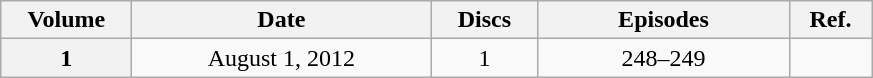<table class="wikitable" style="text-align:center;">
<tr>
<th scope="col" style="width:5em;">Volume</th>
<th scope="col" style="width:12em;">Date</th>
<th scope="col" style="width:4em;">Discs</th>
<th scope="col" style="width:10em;">Episodes</th>
<th scope="col" style="width:3em;">Ref.</th>
</tr>
<tr>
<th scope="row">1</th>
<td>August 1, 2012</td>
<td>1</td>
<td>248–249</td>
<td></td>
</tr>
</table>
